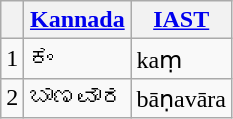<table class="wikitable">
<tr>
<th></th>
<th><a href='#'>Kannada</a></th>
<th><a href='#'>IAST</a></th>
</tr>
<tr>
<td>1</td>
<td>ಕಂ</td>
<td>kaṃ</td>
</tr>
<tr>
<td>2</td>
<td>ಬಾಣವಾರ</td>
<td>bāṇavāra</td>
</tr>
</table>
